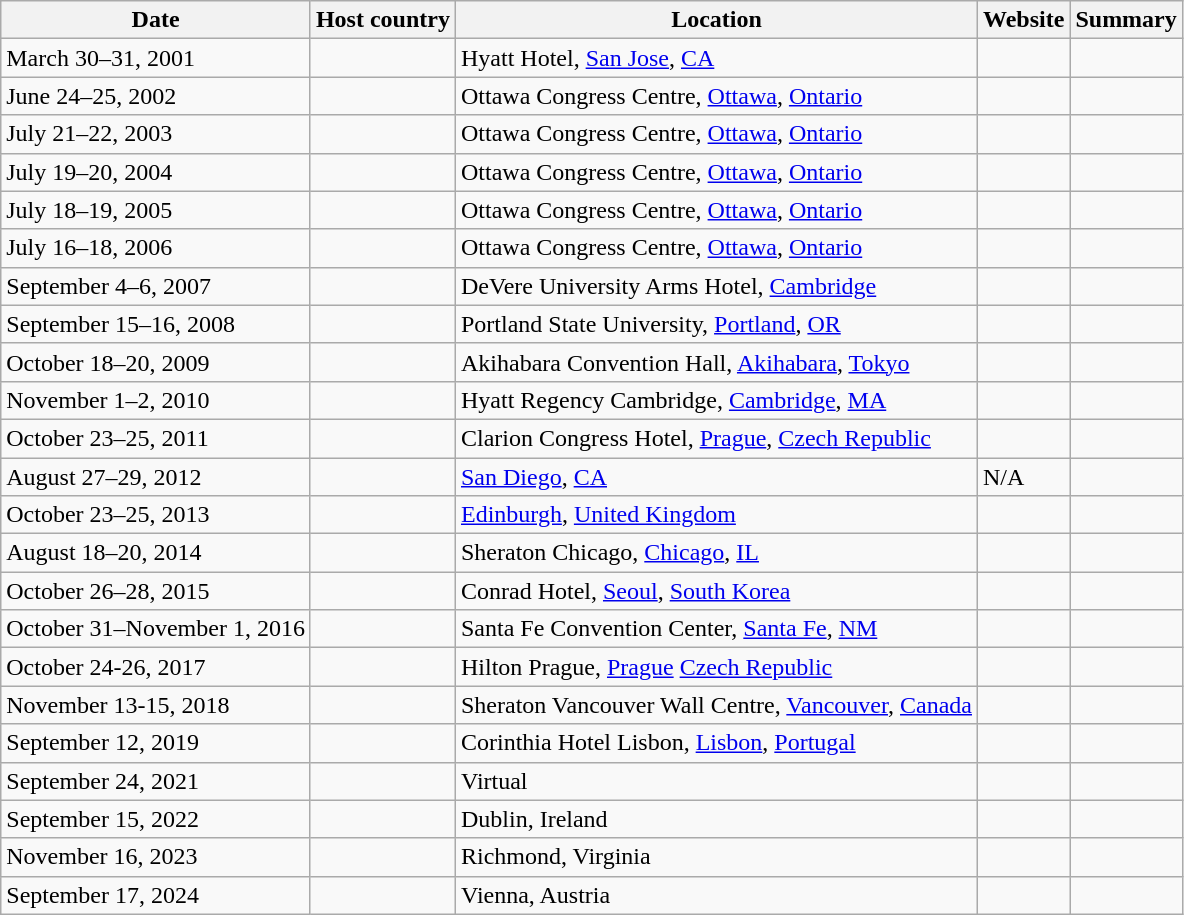<table class="wikitable sortable">
<tr>
<th>Date</th>
<th>Host country</th>
<th>Location</th>
<th>Website</th>
<th>Summary</th>
</tr>
<tr>
<td>March 30–31, 2001</td>
<td></td>
<td>Hyatt Hotel, <a href='#'>San Jose</a>, <a href='#'>CA</a></td>
<td></td>
<td></td>
</tr>
<tr>
<td>June 24–25, 2002</td>
<td></td>
<td>Ottawa Congress Centre, <a href='#'>Ottawa</a>, <a href='#'>Ontario</a></td>
<td></td>
<td></td>
</tr>
<tr>
<td>July 21–22, 2003</td>
<td></td>
<td>Ottawa Congress Centre, <a href='#'>Ottawa</a>, <a href='#'>Ontario</a></td>
<td></td>
<td></td>
</tr>
<tr>
<td>July 19–20, 2004</td>
<td></td>
<td>Ottawa Congress Centre, <a href='#'>Ottawa</a>, <a href='#'>Ontario</a></td>
<td></td>
<td></td>
</tr>
<tr>
<td>July 18–19, 2005</td>
<td></td>
<td>Ottawa Congress Centre, <a href='#'>Ottawa</a>, <a href='#'>Ontario</a></td>
<td></td>
<td></td>
</tr>
<tr>
<td>July 16–18, 2006</td>
<td></td>
<td>Ottawa Congress Centre, <a href='#'>Ottawa</a>, <a href='#'>Ontario</a></td>
<td></td>
<td></td>
</tr>
<tr>
<td>September 4–6, 2007</td>
<td></td>
<td>DeVere University Arms Hotel, <a href='#'>Cambridge</a></td>
<td></td>
<td></td>
</tr>
<tr>
<td>September 15–16, 2008</td>
<td></td>
<td>Portland State University, <a href='#'>Portland</a>, <a href='#'>OR</a></td>
<td></td>
<td></td>
</tr>
<tr>
<td>October 18–20, 2009</td>
<td></td>
<td>Akihabara Convention Hall, <a href='#'>Akihabara</a>, <a href='#'>Tokyo</a></td>
<td></td>
<td></td>
</tr>
<tr>
<td>November 1–2, 2010</td>
<td></td>
<td>Hyatt Regency Cambridge, <a href='#'>Cambridge</a>, <a href='#'>MA</a></td>
<td></td>
<td></td>
</tr>
<tr>
<td>October 23–25, 2011</td>
<td></td>
<td>Clarion Congress Hotel, <a href='#'>Prague</a>, <a href='#'>Czech Republic</a></td>
<td></td>
<td></td>
</tr>
<tr>
<td>August 27–29, 2012</td>
<td></td>
<td><a href='#'>San Diego</a>, <a href='#'>CA</a></td>
<td>N/A</td>
<td></td>
</tr>
<tr>
<td>October 23–25, 2013</td>
<td></td>
<td><a href='#'>Edinburgh</a>, <a href='#'>United Kingdom</a></td>
<td></td>
<td></td>
</tr>
<tr>
<td>August 18–20, 2014</td>
<td></td>
<td>Sheraton Chicago, <a href='#'>Chicago</a>, <a href='#'>IL</a></td>
<td></td>
<td></td>
</tr>
<tr>
<td>October 26–28, 2015</td>
<td></td>
<td>Conrad Hotel, <a href='#'>Seoul</a>, <a href='#'>South Korea</a></td>
<td></td>
<td></td>
</tr>
<tr>
<td>October 31–November 1, 2016</td>
<td></td>
<td>Santa Fe Convention Center, <a href='#'>Santa Fe</a>, <a href='#'>NM</a></td>
<td></td>
<td></td>
</tr>
<tr>
<td>October 24-26, 2017</td>
<td></td>
<td>Hilton Prague, <a href='#'>Prague</a> <a href='#'>Czech Republic</a></td>
<td></td>
<td></td>
</tr>
<tr>
<td>November 13-15, 2018</td>
<td></td>
<td>Sheraton Vancouver Wall Centre, <a href='#'>Vancouver</a>, <a href='#'>Canada</a></td>
<td></td>
<td></td>
</tr>
<tr>
<td>September 12, 2019</td>
<td></td>
<td>Corinthia Hotel Lisbon, <a href='#'>Lisbon</a>, <a href='#'>Portugal</a></td>
<td></td>
<td></td>
</tr>
<tr>
<td>September 24, 2021</td>
<td></td>
<td>Virtual</td>
<td></td>
<td></td>
</tr>
<tr>
<td>September 15, 2022</td>
<td></td>
<td>Dublin, Ireland</td>
<td></td>
<td></td>
</tr>
<tr>
<td>November 16, 2023</td>
<td></td>
<td>Richmond, Virginia</td>
<td></td>
<td></td>
</tr>
<tr>
<td>September 17, 2024</td>
<td></td>
<td>Vienna, Austria</td>
<td></td>
<td></td>
</tr>
</table>
